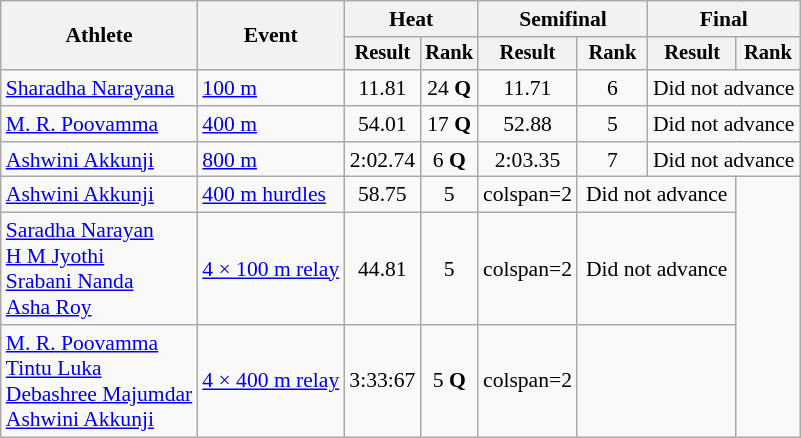<table class=wikitable style="text-align:center; font-size:90%">
<tr>
<th rowspan=2>Athlete</th>
<th rowspan=2>Event</th>
<th colspan=2>Heat</th>
<th colspan=2>Semifinal</th>
<th colspan=2>Final</th>
</tr>
<tr style=font-size:95%>
<th>Result</th>
<th>Rank</th>
<th>Result</th>
<th>Rank</th>
<th>Result</th>
<th>Rank</th>
</tr>
<tr>
<td align=left><a href='#'>Sharadha Narayana</a></td>
<td align=left><a href='#'>100 m</a></td>
<td>11.81</td>
<td>24 <strong>Q</strong></td>
<td>11.71</td>
<td>6</td>
<td colspan=2>Did not advance</td>
</tr>
<tr>
<td align=left><a href='#'>M. R. Poovamma</a></td>
<td align=left><a href='#'>400 m</a></td>
<td>54.01</td>
<td>17 <strong>Q</strong></td>
<td>52.88</td>
<td>5</td>
<td colspan=2>Did not advance</td>
</tr>
<tr>
<td align=left><a href='#'>Ashwini Akkunji</a></td>
<td align=left><a href='#'>800 m</a></td>
<td>2:02.74</td>
<td>6 <strong>Q</strong></td>
<td>2:03.35</td>
<td>7</td>
<td colspan=2>Did not advance</td>
</tr>
<tr>
<td align=left><a href='#'>Ashwini Akkunji</a></td>
<td align=left><a href='#'>400 m hurdles</a></td>
<td>58.75</td>
<td>5</td>
<td>colspan=2 </td>
<td colspan=2>Did not advance</td>
</tr>
<tr>
<td align=left><a href='#'>Saradha Narayan</a><br><a href='#'>H M Jyothi</a><br><a href='#'>Srabani Nanda</a><br><a href='#'>Asha Roy</a></td>
<td align=left><a href='#'>4 × 100 m relay</a></td>
<td>44.81</td>
<td>5</td>
<td>colspan=2 </td>
<td colspan=2>Did not advance</td>
</tr>
<tr>
<td align=left><a href='#'>M. R. Poovamma</a><br><a href='#'>Tintu Luka</a><br><a href='#'>Debashree Majumdar</a><br><a href='#'>Ashwini Akkunji</a></td>
<td align=left><a href='#'>4 × 400 m relay</a></td>
<td>3:33:67</td>
<td>5 <strong>Q</strong></td>
<td>colspan=2 </td>
<td colspan=2></td>
</tr>
</table>
